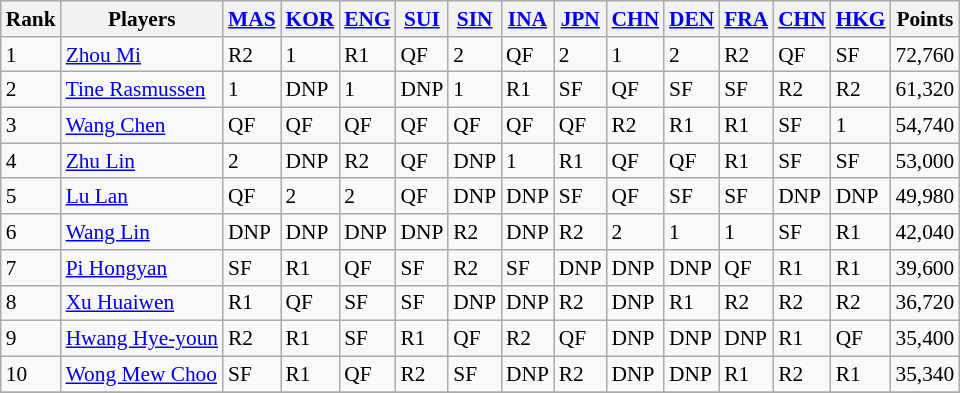<table class=wikitable style="font-size:89%">
<tr>
<th>Rank</th>
<th>Players</th>
<th><a href='#'>MAS</a></th>
<th><a href='#'>KOR</a></th>
<th><a href='#'>ENG</a></th>
<th><a href='#'>SUI</a></th>
<th><a href='#'>SIN</a></th>
<th><a href='#'>INA</a></th>
<th><a href='#'>JPN</a></th>
<th><a href='#'>CHN</a></th>
<th><a href='#'>DEN</a></th>
<th><a href='#'>FRA</a></th>
<th><a href='#'>CHN</a></th>
<th><a href='#'>HKG</a></th>
<th>Points</th>
</tr>
<tr>
<td>1</td>
<td> <a href='#'>Zhou Mi</a></td>
<td>R2</td>
<td>1</td>
<td>R1</td>
<td>QF</td>
<td>2</td>
<td>QF</td>
<td>2</td>
<td>1</td>
<td>2</td>
<td>R2</td>
<td>QF</td>
<td>SF</td>
<td>72,760</td>
</tr>
<tr>
<td>2</td>
<td> <a href='#'>Tine Rasmussen</a></td>
<td>1</td>
<td>DNP</td>
<td>1</td>
<td>DNP</td>
<td>1</td>
<td>R1</td>
<td>SF</td>
<td>QF</td>
<td>SF</td>
<td>SF</td>
<td>R2</td>
<td>R2</td>
<td>61,320</td>
</tr>
<tr>
<td>3</td>
<td> <a href='#'>Wang Chen</a></td>
<td>QF</td>
<td>QF</td>
<td>QF</td>
<td>QF</td>
<td>QF</td>
<td>QF</td>
<td>QF</td>
<td>R2</td>
<td>R1</td>
<td>R1</td>
<td>SF</td>
<td>1</td>
<td>54,740</td>
</tr>
<tr>
<td>4</td>
<td> <a href='#'>Zhu Lin</a></td>
<td>2</td>
<td>DNP</td>
<td>R2</td>
<td>QF</td>
<td>DNP</td>
<td>1</td>
<td>R1</td>
<td>QF</td>
<td>QF</td>
<td>R1</td>
<td>SF</td>
<td>SF</td>
<td>53,000</td>
</tr>
<tr>
<td>5</td>
<td> <a href='#'>Lu Lan</a></td>
<td>QF</td>
<td>2</td>
<td>2</td>
<td>QF</td>
<td>DNP</td>
<td>DNP</td>
<td>SF</td>
<td>QF</td>
<td>SF</td>
<td>SF</td>
<td>DNP</td>
<td>DNP</td>
<td>49,980</td>
</tr>
<tr>
<td>6</td>
<td> <a href='#'>Wang Lin</a></td>
<td>DNP</td>
<td>DNP</td>
<td>DNP</td>
<td>DNP</td>
<td>R2</td>
<td>DNP</td>
<td>R2</td>
<td>2</td>
<td>1</td>
<td>1</td>
<td>SF</td>
<td>R1</td>
<td>42,040</td>
</tr>
<tr>
<td>7</td>
<td> <a href='#'>Pi Hongyan</a></td>
<td>SF</td>
<td>R1</td>
<td>QF</td>
<td>SF</td>
<td>R2</td>
<td>SF</td>
<td>DNP</td>
<td>DNP</td>
<td>DNP</td>
<td>QF</td>
<td>R1</td>
<td>R1</td>
<td>39,600</td>
</tr>
<tr>
<td>8</td>
<td> <a href='#'>Xu Huaiwen</a></td>
<td>R1</td>
<td>QF</td>
<td>SF</td>
<td>SF</td>
<td>DNP</td>
<td>DNP</td>
<td>R2</td>
<td>DNP</td>
<td>R1</td>
<td>R2</td>
<td>R2</td>
<td>R2</td>
<td>36,720</td>
</tr>
<tr>
<td>9</td>
<td> <a href='#'>Hwang Hye-youn</a></td>
<td>R2</td>
<td>R1</td>
<td>SF</td>
<td>R1</td>
<td>QF</td>
<td>R2</td>
<td>QF</td>
<td>DNP</td>
<td>DNP</td>
<td>DNP</td>
<td>R1</td>
<td>QF</td>
<td>35,400</td>
</tr>
<tr>
<td>10</td>
<td> <a href='#'>Wong Mew Choo</a></td>
<td>SF</td>
<td>R1</td>
<td>QF</td>
<td>R2</td>
<td>SF</td>
<td>DNP</td>
<td>R2</td>
<td>DNP</td>
<td>DNP</td>
<td>R1</td>
<td>R2</td>
<td>R1</td>
<td>35,340</td>
</tr>
<tr>
</tr>
</table>
